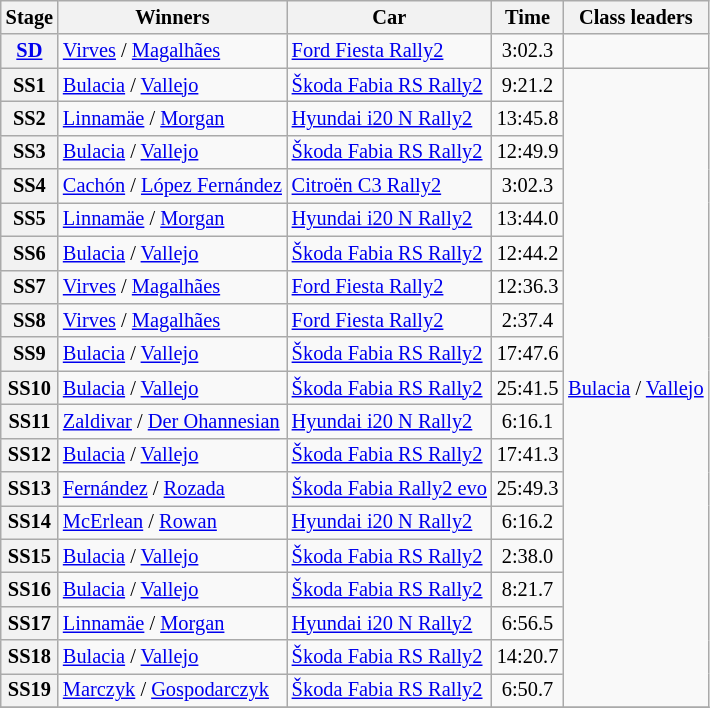<table class="wikitable" style="font-size:85%">
<tr>
<th>Stage</th>
<th>Winners</th>
<th>Car</th>
<th>Time</th>
<th>Class leaders</th>
</tr>
<tr>
<th><a href='#'>SD</a></th>
<td><a href='#'>Virves</a> / <a href='#'>Magalhães</a></td>
<td><a href='#'>Ford Fiesta Rally2</a></td>
<td align="center">3:02.3</td>
<td></td>
</tr>
<tr>
<th>SS1</th>
<td><a href='#'>Bulacia</a> / <a href='#'>Vallejo</a></td>
<td><a href='#'>Škoda Fabia RS Rally2</a></td>
<td align="center">9:21.2</td>
<td rowspan=19><a href='#'>Bulacia</a> / <a href='#'>Vallejo</a></td>
</tr>
<tr>
<th>SS2</th>
<td><a href='#'>Linnamäe</a> / <a href='#'>Morgan</a></td>
<td><a href='#'>Hyundai i20 N Rally2</a></td>
<td align="center">13:45.8</td>
</tr>
<tr>
<th>SS3</th>
<td><a href='#'>Bulacia</a> / <a href='#'>Vallejo</a></td>
<td><a href='#'>Škoda Fabia RS Rally2</a></td>
<td align="center">12:49.9</td>
</tr>
<tr>
<th>SS4</th>
<td><a href='#'>Cachón</a> / <a href='#'>López Fernández</a></td>
<td><a href='#'>Citroën C3 Rally2</a></td>
<td align="center">3:02.3</td>
</tr>
<tr>
<th>SS5</th>
<td><a href='#'>Linnamäe</a> / <a href='#'>Morgan</a></td>
<td><a href='#'>Hyundai i20 N Rally2</a></td>
<td align="center">13:44.0</td>
</tr>
<tr>
<th>SS6</th>
<td><a href='#'>Bulacia</a> / <a href='#'>Vallejo</a></td>
<td><a href='#'>Škoda Fabia RS Rally2</a></td>
<td align="center">12:44.2</td>
</tr>
<tr>
<th>SS7</th>
<td><a href='#'>Virves</a> / <a href='#'>Magalhães</a></td>
<td><a href='#'>Ford Fiesta Rally2</a></td>
<td align="center">12:36.3</td>
</tr>
<tr>
<th>SS8</th>
<td><a href='#'>Virves</a> / <a href='#'>Magalhães</a></td>
<td><a href='#'>Ford Fiesta Rally2</a></td>
<td align="center">2:37.4</td>
</tr>
<tr>
<th>SS9</th>
<td><a href='#'>Bulacia</a> / <a href='#'>Vallejo</a></td>
<td><a href='#'>Škoda Fabia RS Rally2</a></td>
<td align="center">17:47.6</td>
</tr>
<tr>
<th>SS10</th>
<td><a href='#'>Bulacia</a> / <a href='#'>Vallejo</a></td>
<td><a href='#'>Škoda Fabia RS Rally2</a></td>
<td align="center">25:41.5</td>
</tr>
<tr>
<th>SS11</th>
<td><a href='#'>Zaldivar</a> / <a href='#'>Der Ohannesian</a></td>
<td><a href='#'>Hyundai i20 N Rally2</a></td>
<td align="center">6:16.1</td>
</tr>
<tr>
<th>SS12</th>
<td><a href='#'>Bulacia</a> / <a href='#'>Vallejo</a></td>
<td><a href='#'>Škoda Fabia RS Rally2</a></td>
<td align="center">17:41.3</td>
</tr>
<tr>
<th>SS13</th>
<td><a href='#'>Fernández</a> / <a href='#'>Rozada</a></td>
<td><a href='#'>Škoda Fabia Rally2 evo</a></td>
<td align="center">25:49.3</td>
</tr>
<tr>
<th>SS14</th>
<td><a href='#'>McErlean</a> / <a href='#'>Rowan</a></td>
<td><a href='#'>Hyundai i20 N Rally2</a></td>
<td align="center">6:16.2</td>
</tr>
<tr>
<th>SS15</th>
<td><a href='#'>Bulacia</a> / <a href='#'>Vallejo</a></td>
<td><a href='#'>Škoda Fabia RS Rally2</a></td>
<td align="center">2:38.0</td>
</tr>
<tr>
<th>SS16</th>
<td><a href='#'>Bulacia</a> / <a href='#'>Vallejo</a></td>
<td><a href='#'>Škoda Fabia RS Rally2</a></td>
<td align="center">8:21.7</td>
</tr>
<tr>
<th>SS17</th>
<td><a href='#'>Linnamäe</a> / <a href='#'>Morgan</a></td>
<td><a href='#'>Hyundai i20 N Rally2</a></td>
<td align="center">6:56.5</td>
</tr>
<tr>
<th>SS18</th>
<td><a href='#'>Bulacia</a> / <a href='#'>Vallejo</a></td>
<td><a href='#'>Škoda Fabia RS Rally2</a></td>
<td align="center">14:20.7</td>
</tr>
<tr>
<th>SS19</th>
<td><a href='#'>Marczyk</a> / <a href='#'>Gospodarczyk</a></td>
<td><a href='#'>Škoda Fabia RS Rally2</a></td>
<td align="center">6:50.7</td>
</tr>
<tr>
</tr>
</table>
